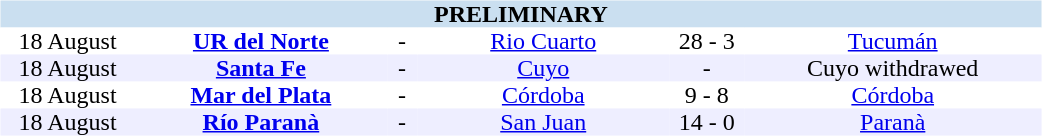<table table width=700>
<tr>
<td width=700 valign="top"><br><table border=0 cellspacing=0 cellpadding=0 style="font-size: 100%; border-collapse: collapse;" width=100%>
<tr bgcolor="#CADFF0">
<td style="font-size:100%"; align="center" colspan="6"><strong>PRELIMINARY</strong></td>
</tr>
<tr align=center bgcolor=#FFFFFF>
<td width=90>18 August</td>
<td width=170><strong><a href='#'>UR del Norte</a></strong></td>
<td width=20>-</td>
<td width=170><a href='#'>Rio Cuarto</a></td>
<td width=50>28 - 3</td>
<td width=200><a href='#'>Tucumán</a></td>
</tr>
<tr align=center bgcolor=#EEEEFF>
<td width=90>18 August</td>
<td width=170><strong><a href='#'>Santa Fe</a></strong></td>
<td width=20>-</td>
<td width=170><a href='#'>Cuyo</a></td>
<td width=50>-</td>
<td width=200>Cuyo withdrawed</td>
</tr>
<tr align=center bgcolor=#FFFFFF>
<td width=90>18 August</td>
<td width=170><strong><a href='#'>Mar del Plata</a></strong></td>
<td width=20>-</td>
<td width=170><a href='#'>Córdoba</a></td>
<td width=50>9 - 8</td>
<td width=200><a href='#'>Córdoba</a></td>
</tr>
<tr align=center bgcolor=#EEEEFF>
<td width=90>18 August</td>
<td width=170><strong><a href='#'>Río Paranà</a></strong></td>
<td width=20>-</td>
<td width=170><a href='#'>San Juan</a></td>
<td width=50>14 - 0</td>
<td width=200><a href='#'>Paranà</a></td>
</tr>
</table>
</td>
</tr>
</table>
